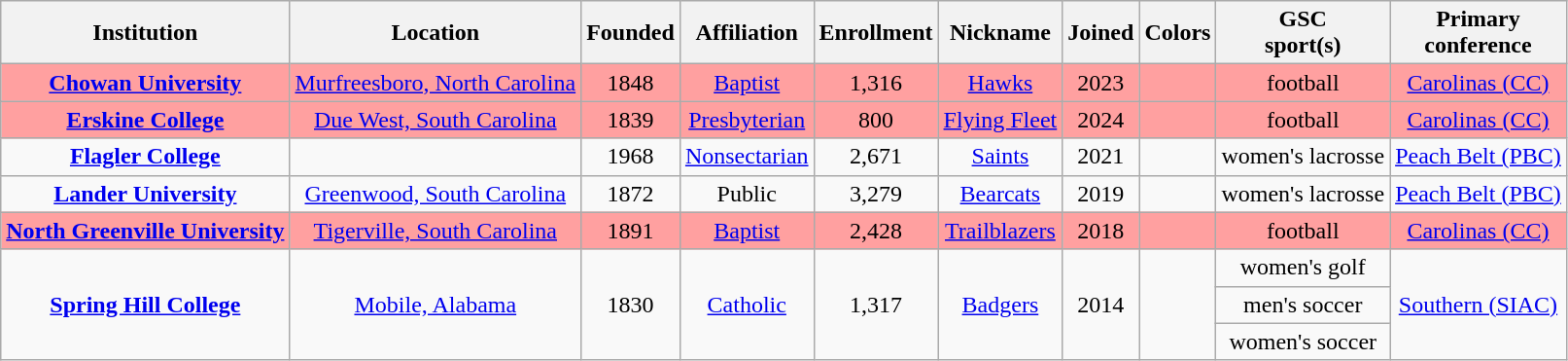<table class="wikitable sortable" style="text-align:center">
<tr>
<th>Institution</th>
<th>Location</th>
<th>Founded</th>
<th>Affiliation</th>
<th>Enrollment</th>
<th>Nickname</th>
<th>Joined</th>
<th class="unsortable">Colors</th>
<th>GSC<br>sport(s)</th>
<th>Primary<br>conference</th>
</tr>
<tr bgcolor=#ffa0a0>
<td><strong><a href='#'>Chowan University</a></strong></td>
<td><a href='#'>Murfreesboro, North Carolina</a></td>
<td>1848</td>
<td><a href='#'>Baptist</a></td>
<td>1,316</td>
<td><a href='#'>Hawks</a></td>
<td>2023</td>
<td></td>
<td>football</td>
<td><a href='#'>Carolinas (CC)</a></td>
</tr>
<tr bgcolor=#ffa0a0>
<td><strong><a href='#'>Erskine College</a></strong></td>
<td><a href='#'>Due West, South Carolina</a></td>
<td>1839</td>
<td><a href='#'>Presbyterian</a></td>
<td>800</td>
<td><a href='#'>Flying Fleet</a></td>
<td>2024</td>
<td></td>
<td>football</td>
<td><a href='#'>Carolinas (CC)</a></td>
</tr>
<tr>
<td><strong><a href='#'>Flagler College</a></strong></td>
<td></td>
<td>1968</td>
<td><a href='#'>Nonsectarian</a></td>
<td>2,671</td>
<td><a href='#'>Saints</a></td>
<td>2021</td>
<td></td>
<td>women's lacrosse</td>
<td><a href='#'>Peach Belt (PBC)</a></td>
</tr>
<tr>
<td><strong><a href='#'>Lander University</a></strong></td>
<td><a href='#'>Greenwood, South Carolina</a></td>
<td>1872</td>
<td>Public</td>
<td>3,279</td>
<td><a href='#'>Bearcats</a></td>
<td>2019</td>
<td></td>
<td>women's lacrosse</td>
<td><a href='#'>Peach Belt (PBC)</a></td>
</tr>
<tr bgcolor=#ffa0a0>
<td><strong><a href='#'>North Greenville University</a></strong></td>
<td><a href='#'>Tigerville, South Carolina</a></td>
<td>1891</td>
<td><a href='#'>Baptist</a></td>
<td>2,428</td>
<td><a href='#'>Trailblazers</a></td>
<td>2018</td>
<td></td>
<td>football</td>
<td><a href='#'>Carolinas (CC)</a></td>
</tr>
<tr>
<td rowspan="3"><strong><a href='#'>Spring Hill College</a></strong></td>
<td rowspan="3"><a href='#'>Mobile, Alabama</a></td>
<td rowspan="3">1830</td>
<td rowspan="3"><a href='#'>Catholic</a><br></td>
<td rowspan="3">1,317</td>
<td rowspan="3"><a href='#'>Badgers</a></td>
<td rowspan="3">2014</td>
<td rowspan="3"></td>
<td>women's golf</td>
<td rowspan="3"><a href='#'>Southern (SIAC)</a></td>
</tr>
<tr>
<td>men's soccer</td>
</tr>
<tr>
<td>women's soccer</td>
</tr>
</table>
